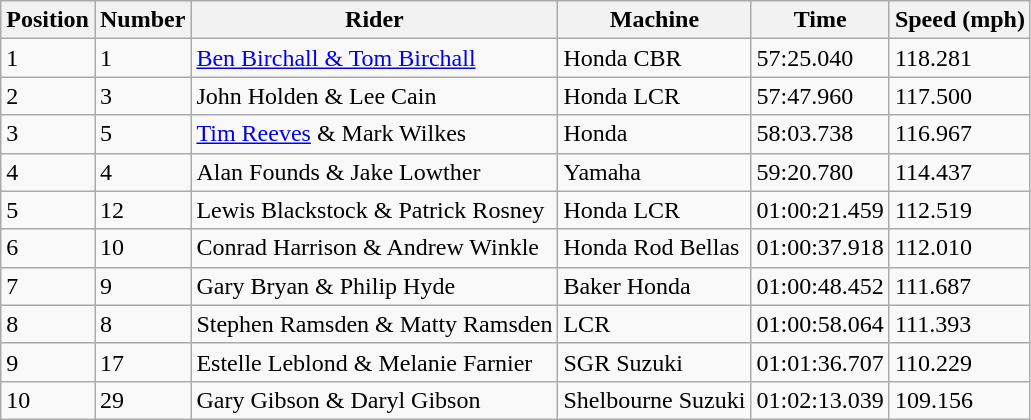<table class="wikitable">
<tr>
<th>Position</th>
<th>Number</th>
<th>Rider</th>
<th>Machine</th>
<th>Time</th>
<th>Speed (mph)</th>
</tr>
<tr>
<td>1</td>
<td>1</td>
<td><a href='#'>Ben Birchall & Tom Birchall</a></td>
<td>Honda CBR</td>
<td>57:25.040</td>
<td>118.281</td>
</tr>
<tr>
<td>2</td>
<td>3</td>
<td>John Holden & Lee Cain</td>
<td>Honda LCR</td>
<td>57:47.960</td>
<td>117.500</td>
</tr>
<tr>
<td>3</td>
<td>5</td>
<td><a href='#'>Tim Reeves</a> & Mark Wilkes</td>
<td>Honda</td>
<td>58:03.738</td>
<td>116.967</td>
</tr>
<tr>
<td>4</td>
<td>4</td>
<td>Alan Founds & Jake Lowther</td>
<td>Yamaha</td>
<td>59:20.780</td>
<td>114.437</td>
</tr>
<tr>
<td>5</td>
<td>12</td>
<td>Lewis Blackstock & Patrick Rosney</td>
<td>Honda LCR</td>
<td>01:00:21.459</td>
<td>112.519</td>
</tr>
<tr>
<td>6</td>
<td>10</td>
<td>Conrad Harrison & Andrew Winkle</td>
<td>Honda Rod Bellas</td>
<td>01:00:37.918</td>
<td>112.010</td>
</tr>
<tr>
<td>7</td>
<td>9</td>
<td>Gary Bryan & Philip Hyde</td>
<td>Baker Honda</td>
<td>01:00:48.452</td>
<td>111.687</td>
</tr>
<tr>
<td>8</td>
<td>8</td>
<td>Stephen Ramsden & Matty Ramsden</td>
<td>LCR</td>
<td>01:00:58.064</td>
<td>111.393</td>
</tr>
<tr>
<td>9</td>
<td>17</td>
<td>Estelle Leblond & Melanie Farnier</td>
<td>SGR Suzuki</td>
<td>01:01:36.707</td>
<td>110.229</td>
</tr>
<tr>
<td>10</td>
<td>29</td>
<td>Gary Gibson & Daryl Gibson</td>
<td>Shelbourne Suzuki</td>
<td>01:02:13.039</td>
<td>109.156</td>
</tr>
</table>
